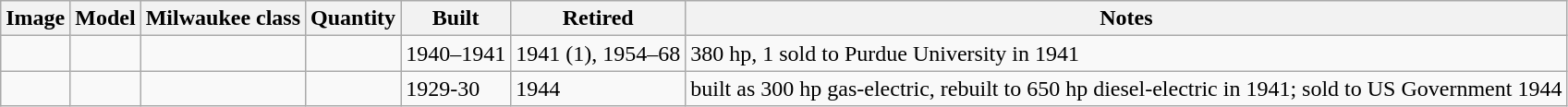<table class="wikitable sortable">
<tr>
<th>Image</th>
<th>Model</th>
<th>Milwaukee class</th>
<th>Quantity</th>
<th>Built</th>
<th>Retired</th>
<th>Notes</th>
</tr>
<tr>
<td></td>
<td></td>
<td></td>
<td></td>
<td>1940–1941</td>
<td>1941 (1), 1954–68</td>
<td>380 hp, 1 sold to Purdue University in 1941</td>
</tr>
<tr>
<td></td>
<td></td>
<td></td>
<td></td>
<td>1929-30</td>
<td>1944</td>
<td>built as 300 hp gas-electric, rebuilt to 650 hp diesel-electric in 1941; sold to US Government 1944</td>
</tr>
</table>
